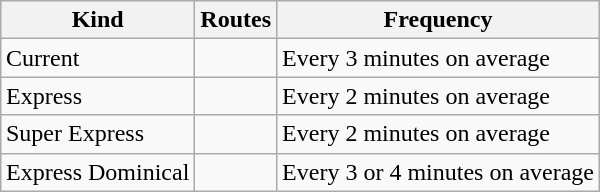<table class="wikitable" style="margin:1em auto;">
<tr>
<th>Kind</th>
<th>Routes</th>
<th>Frequency</th>
</tr>
<tr>
<td>Current</td>
<td></td>
<td>Every 3 minutes on average</td>
</tr>
<tr>
<td>Express</td>
<td> </td>
<td>Every 2 minutes on average</td>
</tr>
<tr>
<td>Super Express</td>
<td>   </td>
<td>Every 2 minutes on average</td>
</tr>
<tr>
<td>Express Dominical</td>
<td></td>
<td>Every 3 or 4 minutes on average</td>
</tr>
</table>
